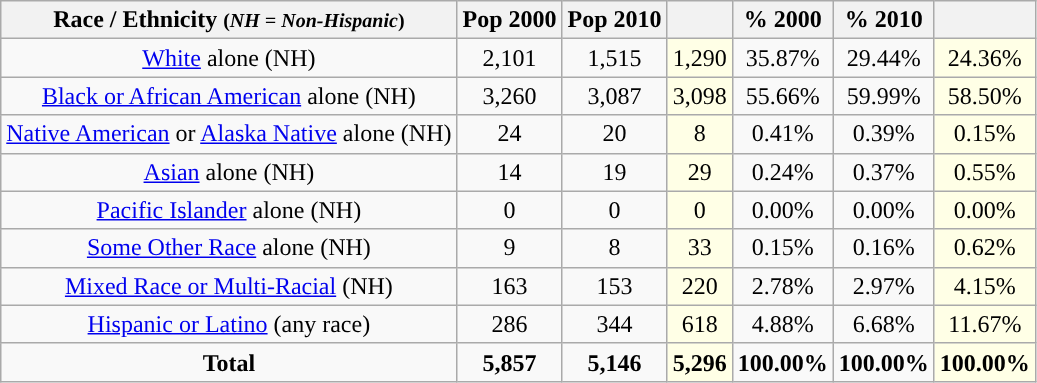<table class="wikitable" style="text-align:center;">
<tr>
<th>Race / Ethnicity <small>(<em>NH = Non-Hispanic</em>)</small></th>
<th>Pop 2000</th>
<th>Pop 2010</th>
<th></th>
<th>% 2000</th>
<th>% 2010</th>
<th></th>
</tr>
<tr>
<td><a href='#'>White</a> alone (NH)</td>
<td>2,101</td>
<td>1,515</td>
<td style='background: #ffffe6;'>1,290</td>
<td>35.87%</td>
<td>29.44%</td>
<td style='background: #ffffe6;'>24.36%</td>
</tr>
<tr>
<td><a href='#'>Black or African American</a> alone (NH)</td>
<td>3,260</td>
<td>3,087</td>
<td style='background: #ffffe6;'>3,098</td>
<td>55.66%</td>
<td>59.99%</td>
<td style='background: #ffffe6;'>58.50%</td>
</tr>
<tr>
<td><a href='#'>Native American</a> or <a href='#'>Alaska Native</a> alone (NH)</td>
<td>24</td>
<td>20</td>
<td style='background: #ffffe6;'>8</td>
<td>0.41%</td>
<td>0.39%</td>
<td style='background: #ffffe6;'>0.15%</td>
</tr>
<tr>
<td><a href='#'>Asian</a> alone (NH)</td>
<td>14</td>
<td>19</td>
<td style='background: #ffffe6;'>29</td>
<td>0.24%</td>
<td>0.37%</td>
<td style='background: #ffffe6;'>0.55%</td>
</tr>
<tr>
<td><a href='#'>Pacific Islander</a> alone (NH)</td>
<td>0</td>
<td>0</td>
<td style='background: #ffffe6;'>0</td>
<td>0.00%</td>
<td>0.00%</td>
<td style='background: #ffffe6;'>0.00%</td>
</tr>
<tr>
<td><a href='#'>Some Other Race</a> alone (NH)</td>
<td>9</td>
<td>8</td>
<td style='background: #ffffe6;'>33</td>
<td>0.15%</td>
<td>0.16%</td>
<td style='background: #ffffe6;'>0.62%</td>
</tr>
<tr>
<td><a href='#'>Mixed Race or Multi-Racial</a> (NH)</td>
<td>163</td>
<td>153</td>
<td style='background: #ffffe6;'>220</td>
<td>2.78%</td>
<td>2.97%</td>
<td style='background: #ffffe6;'>4.15%</td>
</tr>
<tr>
<td><a href='#'>Hispanic or Latino</a> (any race)</td>
<td>286</td>
<td>344</td>
<td style='background: #ffffe6;'>618</td>
<td>4.88%</td>
<td>6.68%</td>
<td style='background: #ffffe6;'>11.67%</td>
</tr>
<tr>
<td><strong>Total</strong></td>
<td><strong>5,857</strong></td>
<td><strong>5,146</strong></td>
<td style='background: #ffffe6;'><strong>5,296</strong></td>
<td><strong>100.00%</strong></td>
<td><strong>100.00%</strong></td>
<td style='background: #ffffe6;'><strong>100.00%</strong></td>
</tr>
</table>
